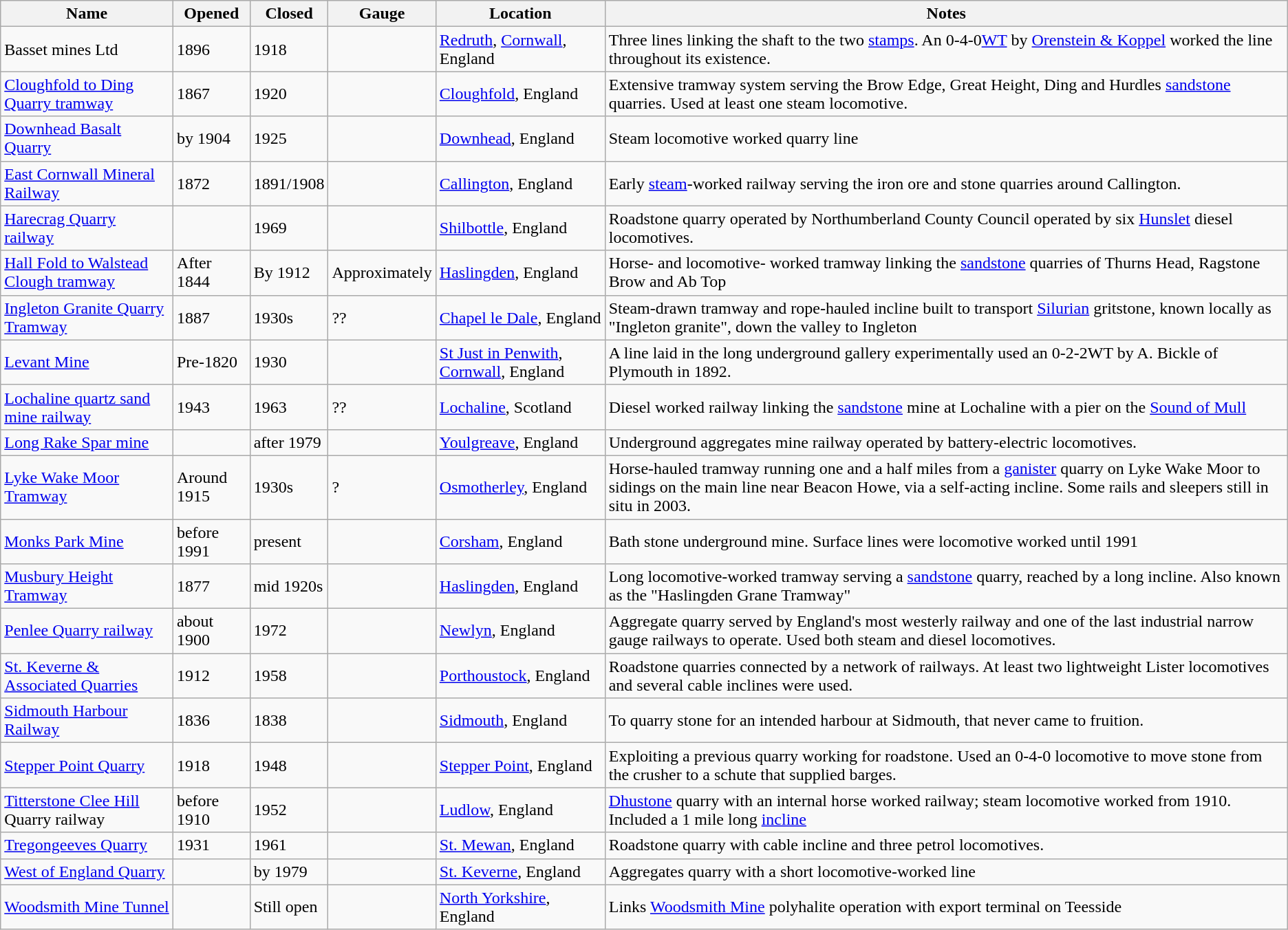<table class="wikitable">
<tr>
<th>Name</th>
<th>Opened</th>
<th>Closed</th>
<th>Gauge</th>
<th>Location</th>
<th>Notes</th>
</tr>
<tr>
<td>Basset mines Ltd</td>
<td>1896</td>
<td>1918</td>
<td></td>
<td><a href='#'>Redruth</a>, <a href='#'>Cornwall</a>, England</td>
<td>Three lines linking the shaft to the two <a href='#'>stamps</a>. An 0-4-0<a href='#'>WT</a> by <a href='#'>Orenstein & Koppel</a> worked the line throughout its existence.</td>
</tr>
<tr>
<td><a href='#'>Cloughfold to Ding Quarry tramway</a></td>
<td>1867</td>
<td>1920</td>
<td></td>
<td><a href='#'>Cloughfold</a>, England</td>
<td>Extensive tramway system serving the Brow Edge, Great Height, Ding and Hurdles <a href='#'>sandstone</a> quarries. Used at least one steam locomotive.</td>
</tr>
<tr>
<td><a href='#'>Downhead Basalt Quarry</a></td>
<td>by 1904</td>
<td>1925</td>
<td></td>
<td><a href='#'>Downhead</a>, England</td>
<td>Steam locomotive worked quarry line</td>
</tr>
<tr>
<td><a href='#'>East Cornwall Mineral Railway</a></td>
<td>1872</td>
<td>1891/1908</td>
<td></td>
<td><a href='#'>Callington</a>, England</td>
<td>Early <a href='#'>steam</a>-worked railway serving the iron ore and stone quarries around Callington.</td>
</tr>
<tr>
<td><a href='#'>Harecrag Quarry railway</a></td>
<td></td>
<td>1969</td>
<td></td>
<td><a href='#'>Shilbottle</a>, England</td>
<td>Roadstone quarry operated by Northumberland County Council operated by six <a href='#'>Hunslet</a> diesel locomotives.</td>
</tr>
<tr>
<td><a href='#'>Hall Fold to Walstead Clough tramway</a></td>
<td>After 1844</td>
<td>By 1912</td>
<td>Approximately </td>
<td><a href='#'>Haslingden</a>, England</td>
<td>Horse- and locomotive- worked tramway linking the <a href='#'>sandstone</a> quarries of Thurns Head, Ragstone Brow and Ab Top</td>
</tr>
<tr>
<td><a href='#'>Ingleton Granite Quarry Tramway</a></td>
<td>1887</td>
<td>1930s</td>
<td>??</td>
<td><a href='#'>Chapel le Dale</a>, England</td>
<td>Steam-drawn tramway and rope-hauled incline built to transport <a href='#'>Silurian</a> gritstone, known locally as "Ingleton granite", down the valley to Ingleton</td>
</tr>
<tr>
<td><a href='#'>Levant Mine</a></td>
<td>Pre-1820</td>
<td>1930</td>
<td></td>
<td><a href='#'>St Just in Penwith</a>, <a href='#'>Cornwall</a>, England</td>
<td>A line laid in the long underground gallery experimentally used an 0-2-2WT by A. Bickle of Plymouth in 1892.</td>
</tr>
<tr>
<td><a href='#'>Lochaline quartz sand mine railway</a></td>
<td>1943</td>
<td>1963</td>
<td>??</td>
<td><a href='#'>Lochaline</a>, Scotland</td>
<td>Diesel worked railway linking the <a href='#'>sandstone</a> mine at Lochaline with a pier on the <a href='#'>Sound of Mull</a></td>
</tr>
<tr>
<td><a href='#'>Long Rake Spar mine</a></td>
<td></td>
<td>after 1979</td>
<td></td>
<td><a href='#'>Youlgreave</a>, England</td>
<td>Underground aggregates mine railway operated by battery-electric locomotives.</td>
</tr>
<tr>
<td><a href='#'>Lyke Wake Moor Tramway</a></td>
<td>Around 1915</td>
<td>1930s</td>
<td>?</td>
<td><a href='#'>Osmotherley</a>, England</td>
<td>Horse-hauled tramway running one and a half miles from a <a href='#'>ganister</a> quarry on Lyke Wake Moor to sidings on the main line near Beacon Howe, via a self-acting incline. Some rails and sleepers still in situ in 2003.</td>
</tr>
<tr>
<td><a href='#'>Monks Park Mine</a></td>
<td>before 1991</td>
<td>present</td>
<td> </td>
<td><a href='#'>Corsham</a>, England</td>
<td>Bath stone underground mine. Surface lines were locomotive worked until 1991</td>
</tr>
<tr>
<td><a href='#'>Musbury Height Tramway</a></td>
<td>1877</td>
<td>mid 1920s</td>
<td></td>
<td><a href='#'>Haslingden</a>, England</td>
<td>Long locomotive-worked tramway serving a <a href='#'>sandstone</a> quarry, reached by a long incline. Also known as the "Haslingden Grane Tramway"</td>
</tr>
<tr>
<td><a href='#'>Penlee Quarry railway</a></td>
<td>about 1900</td>
<td>1972</td>
<td></td>
<td><a href='#'>Newlyn</a>, England</td>
<td>Aggregate quarry served by England's most westerly railway and one of the last industrial narrow gauge railways to operate. Used both steam and diesel locomotives.</td>
</tr>
<tr>
<td><a href='#'>St. Keverne & Associated Quarries</a></td>
<td>1912</td>
<td>1958</td>
<td></td>
<td><a href='#'>Porthoustock</a>, England</td>
<td>Roadstone quarries connected by a network of railways. At least two lightweight Lister locomotives and several cable inclines were used.</td>
</tr>
<tr>
<td><a href='#'>Sidmouth Harbour Railway</a></td>
<td>1836</td>
<td>1838</td>
<td></td>
<td><a href='#'>Sidmouth</a>, England</td>
<td>To quarry stone for an intended harbour at Sidmouth, that never came to fruition.</td>
</tr>
<tr>
<td><a href='#'>Stepper Point Quarry</a></td>
<td>1918</td>
<td>1948</td>
<td></td>
<td><a href='#'>Stepper Point</a>, England</td>
<td>Exploiting a previous quarry working for roadstone. Used an 0-4-0 locomotive to move stone from the crusher to a schute that supplied barges.</td>
</tr>
<tr>
<td><a href='#'>Titterstone Clee Hill</a> Quarry railway</td>
<td>before 1910</td>
<td>1952</td>
<td></td>
<td><a href='#'>Ludlow</a>, England</td>
<td><a href='#'>Dhustone</a> quarry with an internal horse worked railway; steam locomotive worked from 1910. Included a 1 mile long <a href='#'>incline</a></td>
</tr>
<tr>
<td><a href='#'>Tregongeeves Quarry</a></td>
<td>1931</td>
<td>1961</td>
<td></td>
<td><a href='#'>St. Mewan</a>, England</td>
<td>Roadstone quarry with cable incline and three petrol locomotives.</td>
</tr>
<tr>
<td><a href='#'>West of England Quarry</a></td>
<td></td>
<td>by 1979</td>
<td></td>
<td><a href='#'>St. Keverne</a>, England</td>
<td>Aggregates quarry with a short locomotive-worked line</td>
</tr>
<tr>
<td><a href='#'>Woodsmith Mine Tunnel</a></td>
<td></td>
<td>Still open</td>
<td></td>
<td><a href='#'>North Yorkshire</a>, England</td>
<td>Links <a href='#'>Woodsmith Mine</a> polyhalite operation with export terminal on Teesside</td>
</tr>
</table>
